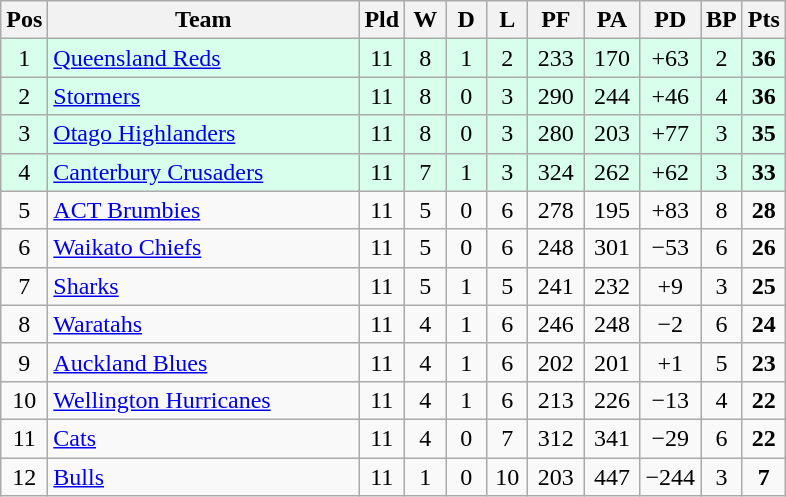<table class="wikitable" style="text-align:center">
<tr>
<th width="20">Pos</th>
<th width="200">Team</th>
<th width="20">Pld</th>
<th width="20">W</th>
<th width="20">D</th>
<th width="20">L</th>
<th width="30">PF</th>
<th width="30">PA</th>
<th width="30">PD</th>
<th width="20">BP</th>
<th width="20">Pts</th>
</tr>
<tr bgcolor=#d8ffeb>
<td>1</td>
<td style="text-align:left"> <a href='#'>Queensland Reds</a></td>
<td>11</td>
<td>8</td>
<td>1</td>
<td>2</td>
<td>233</td>
<td>170</td>
<td>+63</td>
<td>2</td>
<td><strong>36</strong></td>
</tr>
<tr bgcolor=#d8ffeb>
<td>2</td>
<td style="text-align:left"> <a href='#'>Stormers</a></td>
<td>11</td>
<td>8</td>
<td>0</td>
<td>3</td>
<td>290</td>
<td>244</td>
<td>+46</td>
<td>4</td>
<td><strong>36</strong></td>
</tr>
<tr bgcolor=#d8ffeb>
<td>3</td>
<td style="text-align:left"> <a href='#'>Otago Highlanders</a></td>
<td>11</td>
<td>8</td>
<td>0</td>
<td>3</td>
<td>280</td>
<td>203</td>
<td>+77</td>
<td>3</td>
<td><strong>35</strong></td>
</tr>
<tr bgcolor=#d8ffeb>
<td>4</td>
<td style="text-align:left"> <a href='#'>Canterbury Crusaders</a></td>
<td>11</td>
<td>7</td>
<td>1</td>
<td>3</td>
<td>324</td>
<td>262</td>
<td>+62</td>
<td>3</td>
<td><strong>33</strong></td>
</tr>
<tr>
<td>5</td>
<td style="text-align:left"> <a href='#'>ACT Brumbies</a></td>
<td>11</td>
<td>5</td>
<td>0</td>
<td>6</td>
<td>278</td>
<td>195</td>
<td>+83</td>
<td>8</td>
<td><strong>28</strong></td>
</tr>
<tr>
<td>6</td>
<td style="text-align:left"> <a href='#'>Waikato Chiefs</a></td>
<td>11</td>
<td>5</td>
<td>0</td>
<td>6</td>
<td>248</td>
<td>301</td>
<td>−53</td>
<td>6</td>
<td><strong>26</strong></td>
</tr>
<tr>
<td>7</td>
<td style="text-align:left"> <a href='#'>Sharks</a></td>
<td>11</td>
<td>5</td>
<td>1</td>
<td>5</td>
<td>241</td>
<td>232</td>
<td>+9</td>
<td>3</td>
<td><strong>25</strong></td>
</tr>
<tr>
<td>8</td>
<td style="text-align:left"> <a href='#'>Waratahs</a></td>
<td>11</td>
<td>4</td>
<td>1</td>
<td>6</td>
<td>246</td>
<td>248</td>
<td>−2</td>
<td>6</td>
<td><strong>24</strong></td>
</tr>
<tr>
<td>9</td>
<td style="text-align:left"> <a href='#'>Auckland Blues</a></td>
<td>11</td>
<td>4</td>
<td>1</td>
<td>6</td>
<td>202</td>
<td>201</td>
<td>+1</td>
<td>5</td>
<td><strong>23</strong></td>
</tr>
<tr>
<td>10</td>
<td style="text-align:left"> <a href='#'>Wellington Hurricanes</a></td>
<td>11</td>
<td>4</td>
<td>1</td>
<td>6</td>
<td>213</td>
<td>226</td>
<td>−13</td>
<td>4</td>
<td><strong>22</strong></td>
</tr>
<tr>
<td>11</td>
<td style="text-align:left"> <a href='#'>Cats</a></td>
<td>11</td>
<td>4</td>
<td>0</td>
<td>7</td>
<td>312</td>
<td>341</td>
<td>−29</td>
<td>6</td>
<td><strong>22</strong></td>
</tr>
<tr>
<td>12</td>
<td style="text-align:left"> <a href='#'>Bulls</a></td>
<td>11</td>
<td>1</td>
<td>0</td>
<td>10</td>
<td>203</td>
<td>447</td>
<td>−244</td>
<td>3</td>
<td><strong>7</strong></td>
</tr>
</table>
